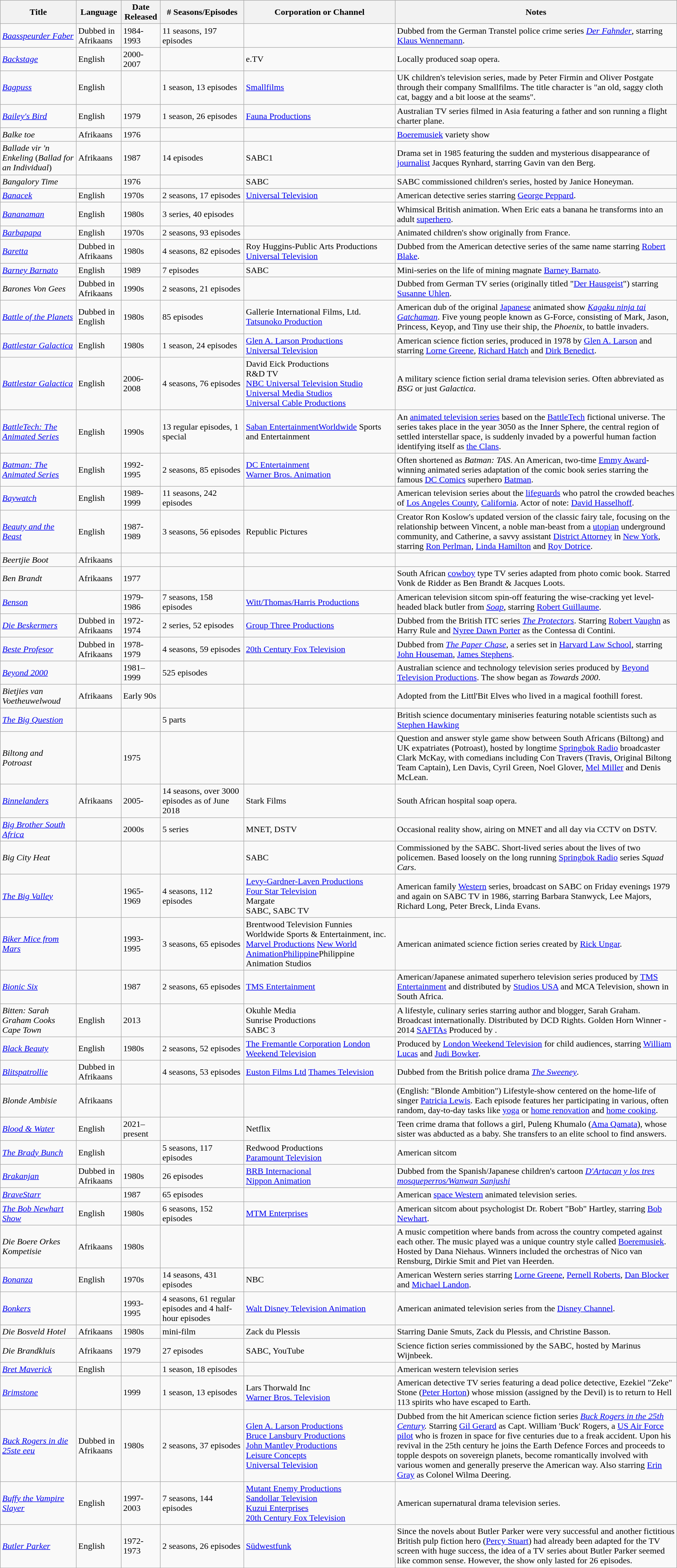<table class="wikitable sortable">
<tr>
<th>Title</th>
<th>Language</th>
<th>Date Released</th>
<th># Seasons/Episodes</th>
<th>Corporation or Channel</th>
<th>Notes</th>
</tr>
<tr>
<td><em><a href='#'>Baasspeurder Faber</a></em></td>
<td>Dubbed in Afrikaans</td>
<td>1984-1993</td>
<td>11 seasons, 197 episodes</td>
<td></td>
<td>Dubbed from the German Transtel police crime series <em><a href='#'>Der Fahnder</a></em>, starring <a href='#'>Klaus Wennemann</a>.</td>
</tr>
<tr>
<td><em><a href='#'>Backstage</a></em></td>
<td>English</td>
<td>2000-2007</td>
<td></td>
<td>e.TV</td>
<td>Locally produced soap opera.</td>
</tr>
<tr>
<td><em><a href='#'>Bagpuss</a></em></td>
<td>English</td>
<td></td>
<td>1 season, 13 episodes</td>
<td><a href='#'>Smallfilms</a></td>
<td>UK children's television series, made by Peter Firmin and Oliver Postgate through their company Smallfilms. The title character is "an old, saggy cloth cat, baggy and a bit loose at the seams".</td>
</tr>
<tr>
<td><em><a href='#'>Bailey's Bird</a></em></td>
<td>English</td>
<td>1979</td>
<td>1 season, 26 episodes</td>
<td><a href='#'>Fauna Productions</a></td>
<td>Australian TV series filmed in Asia featuring a father and son running a flight charter plane.</td>
</tr>
<tr>
<td><em>Balke toe</em></td>
<td>Afrikaans</td>
<td>1976</td>
<td></td>
<td></td>
<td><a href='#'>Boeremusiek</a> variety show</td>
</tr>
<tr>
<td><em>Ballade vir 'n Enkeling</em> (<em>Ballad for an Individual</em>)</td>
<td>Afrikaans</td>
<td>1987</td>
<td>14 episodes</td>
<td>SABC1</td>
<td>Drama set in 1985 featuring the sudden and mysterious disappearance of <a href='#'>journalist</a> Jacques Rynhard, starring Gavin van den Berg.</td>
</tr>
<tr>
<td><em>Bangalory Time</em></td>
<td></td>
<td>1976</td>
<td></td>
<td>SABC</td>
<td>SABC commissioned children's series, hosted by Janice Honeyman.</td>
</tr>
<tr>
<td><em><a href='#'>Banacek</a></em></td>
<td>English</td>
<td>1970s</td>
<td>2 seasons, 17 episodes</td>
<td><a href='#'>Universal Television</a></td>
<td>American detective series starring <a href='#'>George Peppard</a>.</td>
</tr>
<tr>
<td><em><a href='#'>Bananaman</a></em></td>
<td>English</td>
<td>1980s</td>
<td>3 series, 40 episodes</td>
<td></td>
<td>Whimsical British animation. When Eric eats a banana he transforms into an adult <a href='#'>superhero</a>.</td>
</tr>
<tr>
<td><em><a href='#'>Barbapapa</a></em></td>
<td>English</td>
<td>1970s</td>
<td>2 seasons, 93 episodes</td>
<td></td>
<td>Animated children's show originally from France.</td>
</tr>
<tr>
<td><em><a href='#'>Baretta</a></em></td>
<td>Dubbed in Afrikaans</td>
<td>1980s</td>
<td>4 seasons, 82 episodes</td>
<td>Roy Huggins-Public Arts Productions<br><a href='#'>Universal Television</a></td>
<td>Dubbed from the American detective series of the same name starring <a href='#'>Robert Blake</a>.</td>
</tr>
<tr>
<td><em><a href='#'>Barney Barnato</a></em></td>
<td>English</td>
<td>1989</td>
<td>7 episodes</td>
<td>SABC</td>
<td>Mini-series on the life of mining magnate <a href='#'>Barney Barnato</a>.</td>
</tr>
<tr>
<td><em>Barones Von Gees</em></td>
<td>Dubbed in Afrikaans</td>
<td>1990s</td>
<td>2 seasons, 21 episodes</td>
<td></td>
<td>Dubbed from German TV series (originally titled "<a href='#'>Der Hausgeist</a>") starring <a href='#'>Susanne Uhlen</a>.</td>
</tr>
<tr>
<td><em><a href='#'>Battle of the Planets</a></em></td>
<td>Dubbed in English</td>
<td>1980s</td>
<td>85 episodes</td>
<td>Gallerie International Films, Ltd.<br><a href='#'>Tatsunoko Production</a></td>
<td>American dub of the original <a href='#'>Japanese</a> animated show <em><a href='#'>Kagaku ninja tai Gatchaman</a></em>. Five young people known as G-Force, consisting of Mark, Jason, Princess, Keyop, and Tiny use their ship, the <em>Phoenix</em>, to battle invaders.</td>
</tr>
<tr>
<td><em><a href='#'>Battlestar Galactica</a></em></td>
<td>English</td>
<td>1980s</td>
<td>1 season, 24 episodes</td>
<td><a href='#'>Glen A. Larson Productions</a><br><a href='#'>Universal Television</a></td>
<td>American science fiction series, produced in 1978 by <a href='#'>Glen A. Larson</a> and starring <a href='#'>Lorne Greene</a>, <a href='#'>Richard Hatch</a> and <a href='#'>Dirk Benedict</a>.</td>
</tr>
<tr>
<td><em><a href='#'>Battlestar Galactica</a></em></td>
<td>English</td>
<td>2006-2008</td>
<td>4 seasons, 76 episodes</td>
<td>David Eick Productions<br>R&D TV<br><a href='#'>NBC Universal Television Studio</a><br><a href='#'>Universal Media Studios</a><br><a href='#'>Universal Cable Productions</a></td>
<td>A military science fiction serial drama television series. Often abbreviated as <em>BSG</em> or just <em>Galactica</em>.</td>
</tr>
<tr>
<td><em><a href='#'>BattleTech: The Animated Series</a></em></td>
<td>English</td>
<td>1990s</td>
<td>13 regular episodes, 1 special</td>
<td><a href='#'>Saban EntertainmentWorldwide</a> Sports and Entertainment</td>
<td>An <a href='#'>animated television series</a> based on the <a href='#'>BattleTech</a> fictional universe. The series takes place in the year 3050 as the Inner Sphere, the central region of settled interstellar space, is suddenly invaded by a powerful human faction identifying itself as <a href='#'>the Clans</a>.</td>
</tr>
<tr>
<td><em><a href='#'>Batman: The Animated Series</a></em></td>
<td>English</td>
<td>1992-1995</td>
<td>2 seasons, 85 episodes</td>
<td><a href='#'>DC Entertainment</a><br><a href='#'>Warner Bros. Animation</a></td>
<td>Often shortened as <em>Batman: TAS</em>. An American, two-time <a href='#'>Emmy Award</a>-winning animated series adaptation of the comic book series starring the famous <a href='#'>DC Comics</a> superhero <a href='#'>Batman</a>.</td>
</tr>
<tr>
<td><em><a href='#'>Baywatch</a></em></td>
<td>English</td>
<td>1989-1999</td>
<td>11 seasons, 242 episodes</td>
<td></td>
<td>American television series about the <a href='#'>lifeguards</a> who patrol the crowded beaches of <a href='#'>Los Angeles County</a>, <a href='#'>California</a>. Actor of note: <a href='#'>David Hasselhoff</a>.</td>
</tr>
<tr>
<td><em><a href='#'>Beauty and the Beast</a></em></td>
<td>English</td>
<td>1987-1989</td>
<td>3 seasons, 56 episodes</td>
<td>Republic Pictures</td>
<td>Creator Ron Koslow's updated version of the classic fairy tale, focusing on the relationship between Vincent, a noble man-beast from a <a href='#'>utopian</a> underground community, and Catherine, a savvy assistant <a href='#'>District Attorney</a> in <a href='#'>New York</a>, starring <a href='#'>Ron Perlman</a>, <a href='#'>Linda Hamilton</a> and <a href='#'>Roy Dotrice</a>.</td>
</tr>
<tr>
<td><em>Beertjie Boot</em></td>
<td>Afrikaans</td>
<td></td>
<td></td>
<td></td>
<td></td>
</tr>
<tr>
<td><em>Ben Brandt</em></td>
<td>Afrikaans</td>
<td>1977</td>
<td></td>
<td></td>
<td>South African <a href='#'>cowboy</a> type TV series adapted from photo comic book. Starred Vonk de Ridder as Ben Brandt & Jacques Loots.</td>
</tr>
<tr>
<td><em><a href='#'>Benson</a></em></td>
<td></td>
<td>1979-1986</td>
<td>7 seasons, 158 episodes</td>
<td><a href='#'>Witt/Thomas/Harris Productions</a></td>
<td>American television sitcom spin-off featuring the wise-cracking yet level-headed black butler from <em><a href='#'>Soap</a></em>, starring <a href='#'>Robert Guillaume</a>.</td>
</tr>
<tr>
<td><em><a href='#'>Die Beskermers</a></em></td>
<td>Dubbed in Afrikaans</td>
<td>1972-1974</td>
<td>2 series, 52 episodes</td>
<td><a href='#'>Group Three Productions</a></td>
<td>Dubbed from the British ITC series <em><a href='#'>The Protectors</a></em>. Starring <a href='#'>Robert Vaughn</a> as Harry Rule and <a href='#'>Nyree Dawn Porter</a> as the Contessa di Contini.</td>
</tr>
<tr>
<td><em><a href='#'>Beste Profesor</a></em></td>
<td>Dubbed in Afrikaans</td>
<td>1978-1979</td>
<td>4 seasons, 59 episodes</td>
<td><a href='#'>20th Century Fox Television</a></td>
<td>Dubbed from <em><a href='#'>The Paper Chase</a></em>, a series set in <a href='#'>Harvard Law School</a>, starring <a href='#'>John Houseman</a>, <a href='#'>James Stephens</a>.</td>
</tr>
<tr>
<td><em><a href='#'>Beyond 2000</a></em></td>
<td></td>
<td>1981–1999</td>
<td>525 episodes</td>
<td></td>
<td>Australian science and technology television series produced by <a href='#'>Beyond Television Productions</a>. The show began as <em>Towards 2000</em>.</td>
</tr>
<tr>
<td><em>Bietjies van Voetheuwelwoud</em></td>
<td>Afrikaans</td>
<td>Early 90s</td>
<td></td>
<td></td>
<td>Adopted from the Littl'Bit Elves who lived in a magical foothill forest.</td>
</tr>
<tr>
<td><em><a href='#'>The Big Question</a></em></td>
<td></td>
<td></td>
<td>5 parts</td>
<td></td>
<td>British science documentary miniseries featuring notable scientists such as <a href='#'>Stephen Hawking</a></td>
</tr>
<tr>
<td><em>Biltong and Potroast</em></td>
<td></td>
<td>1975</td>
<td></td>
<td></td>
<td>Question and answer style game show between South Africans (Biltong) and UK expatriates (Potroast), hosted by longtime <a href='#'>Springbok Radio</a> broadcaster Clark McKay, with comedians including Con Travers (Travis, Original Biltong Team Captain), Len Davis, Cyril Green, Noel Glover, <a href='#'>Mel Miller</a> and Denis McLean.</td>
</tr>
<tr>
<td><em><a href='#'>Binnelanders</a></em></td>
<td>Afrikaans</td>
<td>2005-</td>
<td>14 seasons, over 3000 episodes as of June 2018</td>
<td>Stark Films</td>
<td>South African hospital soap opera.</td>
</tr>
<tr>
<td><em><a href='#'>Big Brother South Africa</a></em></td>
<td></td>
<td>2000s</td>
<td>5 series</td>
<td>MNET, DSTV</td>
<td>Occasional reality show, airing on MNET and all day via CCTV on DSTV.</td>
</tr>
<tr>
<td><em>Big City Heat</em></td>
<td></td>
<td></td>
<td></td>
<td>SABC</td>
<td>Commissioned by the SABC. Short-lived series about the lives of two policemen. Based loosely on the long running <a href='#'>Springbok Radio</a> series <em>Squad Cars</em>.</td>
</tr>
<tr>
<td><em><a href='#'>The Big Valley</a></em></td>
<td></td>
<td>1965-1969</td>
<td>4 seasons, 112 episodes</td>
<td><a href='#'>Levy-Gardner-Laven Productions</a><br><a href='#'>Four Star Television</a><br>Margate<br>SABC, SABC TV</td>
<td>American family <a href='#'>Western</a> series, broadcast on SABC on Friday evenings 1979 and again on SABC TV in 1986, starring Barbara Stanwyck, Lee Majors, Richard Long, Peter Breck, Linda Evans.</td>
</tr>
<tr>
<td><em><a href='#'>Biker Mice from Mars</a></em></td>
<td></td>
<td>1993-1995</td>
<td>3 seasons, 65 episodes</td>
<td>Brentwood Television Funnies<br>Worldwide Sports & Entertainment, inc.
<a href='#'>Marvel Productions</a> <a href='#'>New World AnimationPhilippine</a>Philippine Animation Studios</td>
<td>American animated science fiction series created by <a href='#'>Rick Ungar</a>.</td>
</tr>
<tr>
<td><em><a href='#'>Bionic Six</a></em></td>
<td></td>
<td>1987</td>
<td>2 seasons, 65 episodes</td>
<td><a href='#'>TMS Entertainment</a></td>
<td>American/Japanese animated superhero television series produced by <a href='#'>TMS Entertainment</a> and distributed by <a href='#'>Studios USA</a> and MCA Television, shown in South Africa.</td>
</tr>
<tr>
<td><em>Bitten: Sarah Graham Cooks Cape Town</em></td>
<td>English</td>
<td>2013</td>
<td></td>
<td>Okuhle Media<br>Sunrise Productions<br>SABC 3</td>
<td>A lifestyle, culinary series starring author and blogger, Sarah Graham. Broadcast internationally. Distributed by DCD Rights.  Golden Horn Winner - 2014 <a href='#'>SAFTAs</a> Produced by .</td>
</tr>
<tr>
<td><em><a href='#'>Black Beauty</a></em></td>
<td>English</td>
<td>1980s</td>
<td>2 seasons, 52 episodes</td>
<td><a href='#'>The Fremantle Corporation</a> <a href='#'>London Weekend Television</a></td>
<td>Produced by <a href='#'>London Weekend Television</a> for child audiences, starring <a href='#'>William Lucas</a> and <a href='#'>Judi Bowker</a>.</td>
</tr>
<tr>
<td><em><a href='#'>Blitspatrollie</a></em></td>
<td>Dubbed in Afrikaans</td>
<td></td>
<td>4 seasons, 53 episodes</td>
<td><a href='#'>Euston Films Ltd</a> <a href='#'>Thames Television</a></td>
<td>Dubbed from the British police drama <em><a href='#'>The Sweeney</a></em>.</td>
</tr>
<tr>
<td><em>Blonde Ambisie</em></td>
<td>Afrikaans</td>
<td></td>
<td></td>
<td></td>
<td>(English: "Blonde Ambition") Lifestyle-show centered on the home-life of singer <a href='#'>Patricia Lewis</a>. Each episode features her participating in various, often random, day-to-day tasks like <a href='#'>yoga</a> or <a href='#'>home renovation</a> and <a href='#'>home cooking</a>.</td>
</tr>
<tr>
<td><em><a href='#'>Blood & Water</a></em></td>
<td>English</td>
<td>2021–present</td>
<td></td>
<td>Netflix</td>
<td>Teen crime drama that follows a girl, Puleng Khumalo (<a href='#'>Ama Qamata</a>), whose sister was abducted as a baby. She transfers to an elite school to find answers.</td>
</tr>
<tr>
<td><em><a href='#'>The Brady Bunch</a></em></td>
<td>English</td>
<td></td>
<td>5 seasons, 117 episodes</td>
<td>Redwood Productions<br><a href='#'>Paramount Television</a></td>
<td>American sitcom</td>
</tr>
<tr>
<td><em><a href='#'>Brakanjan</a></em></td>
<td>Dubbed in Afrikaans</td>
<td>1980s</td>
<td>26 episodes</td>
<td><a href='#'>BRB Internacional</a><br><a href='#'>Nippon Animation</a></td>
<td>Dubbed from the Spanish/Japanese children's cartoon <em><a href='#'>D'Artacan y los tres mosqueperros/Wanwan Sanjushi</a></em></td>
</tr>
<tr>
<td><em><a href='#'>BraveStarr</a></em></td>
<td></td>
<td>1987</td>
<td>65 episodes</td>
<td></td>
<td>American <a href='#'>space Western</a> animated television series.</td>
</tr>
<tr>
<td><em><a href='#'>The Bob Newhart Show</a></em></td>
<td>English</td>
<td>1980s</td>
<td>6 seasons, 152 episodes</td>
<td><a href='#'>MTM Enterprises</a></td>
<td>American sitcom about psychologist Dr. Robert "Bob" Hartley, starring <a href='#'>Bob Newhart</a>.</td>
</tr>
<tr>
<td><em>Die Boere Orkes Kompetisie</em></td>
<td>Afrikaans</td>
<td>1980s</td>
<td></td>
<td></td>
<td>A music competition where bands from across the country competed against each other. The music played was a unique country style called <a href='#'>Boeremusiek</a>. Hosted by Dana Niehaus. Winners included the orchestras of Nico van Rensburg, Dirkie Smit and Piet van Heerden.</td>
</tr>
<tr>
<td><em><a href='#'>Bonanza</a></em></td>
<td>English</td>
<td>1970s</td>
<td>14 seasons, 431 episodes</td>
<td>NBC</td>
<td>American Western series starring <a href='#'>Lorne Greene</a>, <a href='#'>Pernell Roberts</a>, <a href='#'>Dan Blocker</a> and <a href='#'>Michael Landon</a>.</td>
</tr>
<tr>
<td><em><a href='#'>Bonkers</a></em></td>
<td></td>
<td>1993-1995</td>
<td>4 seasons, 61 regular episodes and 4 half-hour episodes</td>
<td><a href='#'>Walt Disney Television Animation</a></td>
<td>American animated television series from the <a href='#'>Disney Channel</a>.</td>
</tr>
<tr>
<td><em>Die Bosveld Hotel</em></td>
<td>Afrikaans</td>
<td>1980s</td>
<td>mini-film</td>
<td>Zack du Plessis</td>
<td>Starring Danie Smuts, Zack du Plessis, and Christine Basson.</td>
</tr>
<tr>
<td><em>Die Brandkluis</em></td>
<td>Afrikaans</td>
<td>1979</td>
<td>27 episodes</td>
<td>SABC, YouTube</td>
<td>Science fiction series commissioned by the SABC, hosted by Marinus Wijnbeek.</td>
</tr>
<tr>
<td><em><a href='#'>Bret Maverick</a></em></td>
<td>English</td>
<td></td>
<td>1 season, 18 episodes</td>
<td></td>
<td>American western television series</td>
</tr>
<tr>
<td><em><a href='#'>Brimstone</a></em></td>
<td></td>
<td>1999</td>
<td>1 season, 13 episodes</td>
<td>Lars Thorwald Inc<br><a href='#'>Warner Bros. Television</a></td>
<td>American detective TV series featuring a dead police detective, Ezekiel "Zeke" Stone (<a href='#'>Peter Horton</a>) whose mission (assigned by the Devil) is to return to Hell 113 spirits who have escaped to Earth.</td>
</tr>
<tr>
<td><em><a href='#'>Buck Rogers in die 25ste eeu</a></em></td>
<td>Dubbed in Afrikaans</td>
<td>1980s</td>
<td>2 seasons, 37 episodes</td>
<td><a href='#'>Glen A. Larson Productions</a><br><a href='#'>Bruce Lansbury Productions</a><br><a href='#'>John Mantley Productions</a><br><a href='#'>Leisure Concepts</a><br><a href='#'>Universal Television</a></td>
<td>Dubbed from the hit American science fiction series <em><a href='#'>Buck Rogers in the 25th Century</a>.</em> Starring <a href='#'>Gil Gerard</a> as Capt. William 'Buck' Rogers, a <a href='#'>US Air Force pilot</a> who is frozen in space for five centuries due to a freak accident. Upon his revival in the 25th century he joins the Earth Defence Forces and proceeds to topple despots on sovereign planets, become romantically involved with various women and generally preserve the American way. Also starring <a href='#'>Erin Gray</a> as Colonel Wilma Deering.</td>
</tr>
<tr>
<td><em><a href='#'>Buffy the Vampire Slayer</a></em></td>
<td>English</td>
<td>1997-2003</td>
<td>7 seasons, 144 episodes</td>
<td><a href='#'>Mutant Enemy Productions</a><br><a href='#'>Sandollar Television</a><br><a href='#'>Kuzui Enterprises</a><br><a href='#'>20th Century Fox Television</a></td>
<td>American supernatural drama television series.</td>
</tr>
<tr>
<td><em><a href='#'>Butler Parker</a></em></td>
<td>English</td>
<td>1972-1973</td>
<td>2 seasons, 26 episodes</td>
<td><a href='#'>Südwestfunk</a></td>
<td>Since the novels about Butler Parker were very successful and another fictitious British pulp fiction hero (<a href='#'>Percy Stuart</a>) had already been adapted for the TV screen with huge success, the idea of a TV series about Butler Parker seemed like common sense. However, the show only lasted for 26 episodes.</td>
</tr>
</table>
